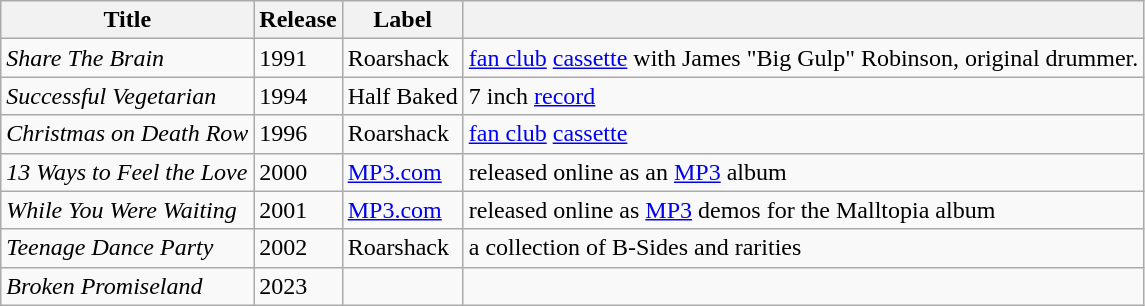<table class="wikitable">
<tr>
<th>Title</th>
<th>Release</th>
<th>Label</th>
<th></th>
</tr>
<tr>
<td><em>Share The Brain</em></td>
<td>1991</td>
<td>Roarshack</td>
<td><a href='#'>fan club</a> <a href='#'>cassette</a> with James "Big Gulp" Robinson, original drummer.</td>
</tr>
<tr>
<td><em>Successful Vegetarian</em></td>
<td>1994</td>
<td>Half Baked</td>
<td>7 inch <a href='#'>record</a></td>
</tr>
<tr>
<td><em>Christmas on Death Row</em></td>
<td>1996</td>
<td>Roarshack</td>
<td><a href='#'>fan club</a> <a href='#'>cassette</a></td>
</tr>
<tr>
<td><em>13 Ways to Feel the Love</em></td>
<td>2000</td>
<td><a href='#'>MP3.com</a></td>
<td>released online as an <a href='#'>MP3</a> album</td>
</tr>
<tr>
<td><em>While You Were Waiting</em></td>
<td>2001</td>
<td><a href='#'>MP3.com</a></td>
<td>released online as <a href='#'>MP3</a> demos for the Malltopia album</td>
</tr>
<tr>
<td><em>Teenage Dance Party</em></td>
<td>2002</td>
<td>Roarshack</td>
<td>a collection of B-Sides and rarities</td>
</tr>
<tr>
<td><em>Broken Promiseland</em></td>
<td>2023</td>
<td></td>
<td></td>
</tr>
</table>
